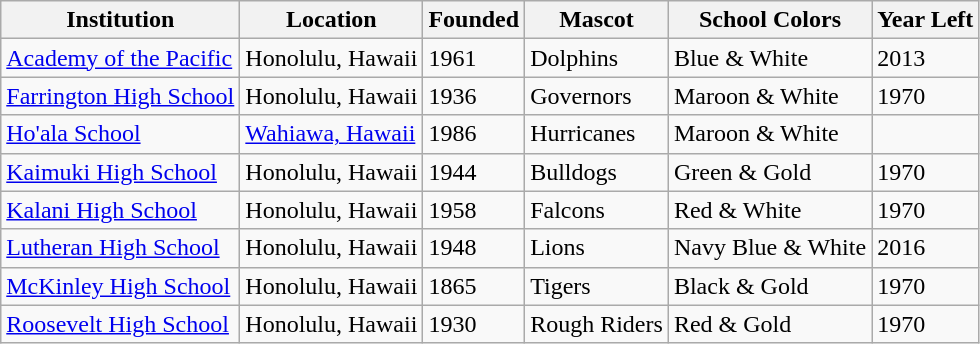<table class="wikitable">
<tr>
<th>Institution</th>
<th>Location</th>
<th>Founded</th>
<th>Mascot</th>
<th>School Colors</th>
<th>Year Left</th>
</tr>
<tr>
<td><a href='#'>Academy of the Pacific</a></td>
<td>Honolulu, Hawaii</td>
<td>1961</td>
<td>Dolphins</td>
<td>Blue & White</td>
<td>2013</td>
</tr>
<tr>
<td><a href='#'>Farrington High School</a></td>
<td>Honolulu, Hawaii</td>
<td>1936</td>
<td>Governors</td>
<td>Maroon & White</td>
<td>1970</td>
</tr>
<tr>
<td><a href='#'>Ho'ala School</a></td>
<td><a href='#'>Wahiawa, Hawaii</a></td>
<td>1986</td>
<td>Hurricanes</td>
<td>Maroon & White</td>
</tr>
<tr>
<td><a href='#'>Kaimuki High School</a></td>
<td>Honolulu, Hawaii</td>
<td>1944</td>
<td>Bulldogs</td>
<td>Green & Gold</td>
<td>1970</td>
</tr>
<tr>
<td><a href='#'>Kalani High School</a></td>
<td>Honolulu, Hawaii</td>
<td>1958</td>
<td>Falcons</td>
<td>Red & White</td>
<td>1970</td>
</tr>
<tr>
<td><a href='#'>Lutheran High School</a></td>
<td>Honolulu, Hawaii</td>
<td>1948</td>
<td>Lions</td>
<td>Navy Blue & White</td>
<td>2016</td>
</tr>
<tr>
<td><a href='#'>McKinley High School</a></td>
<td>Honolulu, Hawaii</td>
<td>1865</td>
<td>Tigers</td>
<td>Black & Gold</td>
<td>1970</td>
</tr>
<tr>
<td><a href='#'>Roosevelt High School</a></td>
<td>Honolulu, Hawaii</td>
<td>1930</td>
<td>Rough Riders</td>
<td>Red & Gold</td>
<td>1970</td>
</tr>
</table>
